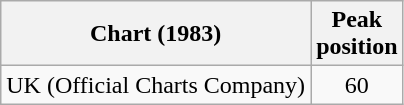<table class="wikitable">
<tr>
<th>Chart (1983)</th>
<th>Peak<br>position</th>
</tr>
<tr>
<td>UK (Official Charts Company)</td>
<td align="center">60</td>
</tr>
</table>
